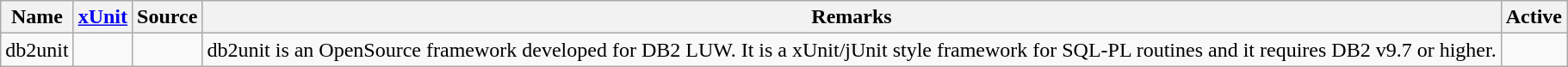<table class="wikitable sortable">
<tr>
<th>Name</th>
<th><a href='#'>xUnit</a></th>
<th>Source</th>
<th>Remarks</th>
<th>Active</th>
</tr>
<tr>
<td>db2unit</td>
<td></td>
<td></td>
<td>db2unit is an OpenSource framework developed for DB2 LUW. It is a xUnit/jUnit style framework for SQL-PL routines and it requires DB2 v9.7 or higher.</td>
<td></td>
</tr>
</table>
